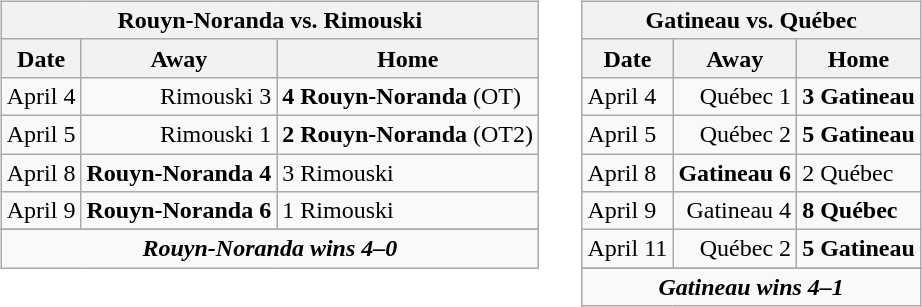<table cellspacing="10">
<tr>
<td valign="top"><br><table class="wikitable">
<tr>
<th bgcolor="#DDDDDD" colspan="250">Rouyn-Noranda vs. Rimouski</th>
</tr>
<tr>
<th>Date</th>
<th>Away</th>
<th>Home</th>
</tr>
<tr>
<td>April 4</td>
<td align="right">Rimouski 3</td>
<td><strong>4 Rouyn-Noranda</strong> (OT)</td>
</tr>
<tr>
<td>April 5</td>
<td align="right">Rimouski 1</td>
<td><strong> 2 Rouyn-Noranda</strong> (OT2)</td>
</tr>
<tr>
<td>April 8</td>
<td align="right"><strong>Rouyn-Noranda 4</strong></td>
<td>3 Rimouski</td>
</tr>
<tr>
<td>April 9</td>
<td align="right"><strong>Rouyn-Noranda 6</strong></td>
<td>1 Rimouski</td>
</tr>
<tr>
</tr>
<tr align="center">
<td colspan="4"><strong><em>Rouyn-Noranda wins 4–0</em></strong></td>
</tr>
</table>
</td>
<td valign="top"><br><table class="wikitable">
<tr>
<th bgcolor="#DDDDDD" colspan="250">Gatineau vs. Québec</th>
</tr>
<tr>
<th>Date</th>
<th>Away</th>
<th>Home</th>
</tr>
<tr>
<td>April 4</td>
<td align="right">Québec 1</td>
<td><strong>3 Gatineau</strong></td>
</tr>
<tr>
<td>April 5</td>
<td align="right">Québec 2</td>
<td><strong>5 Gatineau</strong></td>
</tr>
<tr>
<td>April 8</td>
<td align="right"><strong>Gatineau 6</strong></td>
<td>2 Québec</td>
</tr>
<tr>
<td>April 9</td>
<td align="right">Gatineau 4</td>
<td><strong>8 Québec</strong></td>
</tr>
<tr>
<td>April 11</td>
<td align="right">Québec 2</td>
<td><strong>5 Gatineau</strong></td>
</tr>
<tr>
</tr>
<tr align="center">
<td colspan="4"><strong><em>Gatineau wins 4–1</em></strong></td>
</tr>
</table>
</td>
</tr>
</table>
